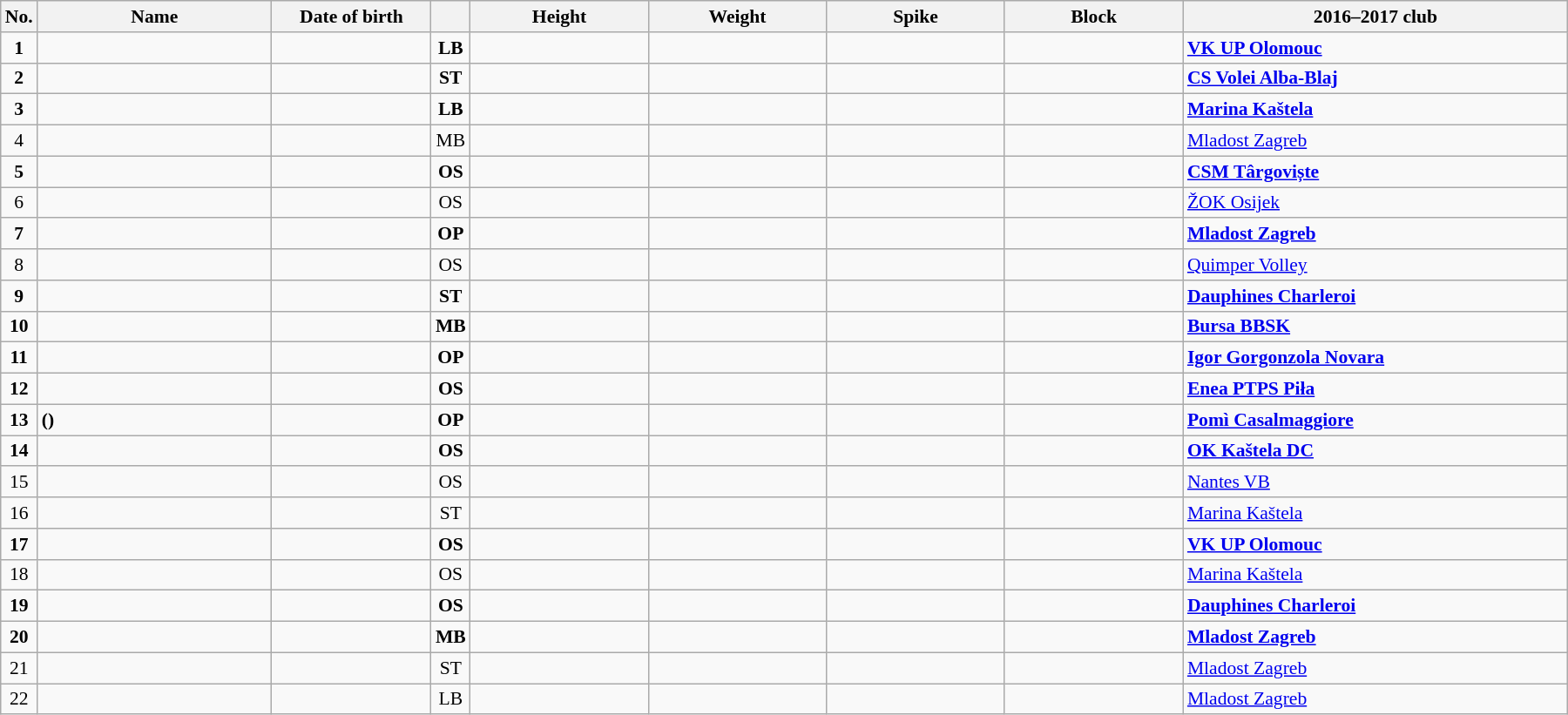<table class="wikitable sortable" style="font-size:90%; text-align:center;">
<tr>
<th>No.</th>
<th style="width:12em">Name</th>
<th style="width:8em">Date of birth</th>
<th></th>
<th style="width:9em">Height</th>
<th style="width:9em">Weight</th>
<th style="width:9em">Spike</th>
<th style="width:9em">Block</th>
<th style="width:20em">2016–2017 club</th>
</tr>
<tr style="font-weight:bold;">
<td>1</td>
<td align=left></td>
<td align=right></td>
<td>LB</td>
<td></td>
<td></td>
<td></td>
<td></td>
<td align=left> <a href='#'>VK UP Olomouc</a></td>
</tr>
<tr style="font-weight:bold;">
<td>2</td>
<td align=left></td>
<td align=right></td>
<td>ST</td>
<td></td>
<td></td>
<td></td>
<td></td>
<td align=left> <a href='#'>CS Volei Alba-Blaj</a></td>
</tr>
<tr style="font-weight:bold;">
<td>3</td>
<td align=left></td>
<td align=right></td>
<td>LB</td>
<td></td>
<td></td>
<td></td>
<td></td>
<td align=left> <a href='#'>Marina Kaštela</a></td>
</tr>
<tr>
<td>4</td>
<td align=left></td>
<td align=right></td>
<td>MB</td>
<td></td>
<td></td>
<td></td>
<td></td>
<td align=left> <a href='#'>Mladost Zagreb</a></td>
</tr>
<tr style="font-weight:bold;">
<td>5</td>
<td align=left></td>
<td align=right></td>
<td>OS</td>
<td></td>
<td></td>
<td></td>
<td></td>
<td align=left> <a href='#'>CSM Târgoviște</a></td>
</tr>
<tr>
<td>6</td>
<td align=left></td>
<td align=right></td>
<td>OS</td>
<td></td>
<td></td>
<td></td>
<td></td>
<td align=left> <a href='#'>ŽOK Osijek</a></td>
</tr>
<tr style="font-weight:bold;">
<td>7</td>
<td align=left></td>
<td align=right></td>
<td>OP</td>
<td></td>
<td></td>
<td></td>
<td></td>
<td align=left> <a href='#'>Mladost Zagreb</a></td>
</tr>
<tr>
<td>8</td>
<td align=left></td>
<td align=right></td>
<td>OS</td>
<td></td>
<td></td>
<td></td>
<td></td>
<td align=left> <a href='#'>Quimper Volley</a></td>
</tr>
<tr style="font-weight:bold;">
<td>9</td>
<td align=left></td>
<td align=right></td>
<td>ST</td>
<td></td>
<td></td>
<td></td>
<td></td>
<td align=left> <a href='#'>Dauphines Charleroi</a></td>
</tr>
<tr style="font-weight:bold;">
<td>10</td>
<td align=left></td>
<td align=right></td>
<td>MB</td>
<td></td>
<td></td>
<td></td>
<td></td>
<td align=left> <a href='#'>Bursa BBSK</a></td>
</tr>
<tr style="font-weight:bold;">
<td>11</td>
<td align=left></td>
<td align=right></td>
<td>OP</td>
<td></td>
<td></td>
<td></td>
<td></td>
<td align=left> <a href='#'>Igor Gorgonzola Novara</a></td>
</tr>
<tr style="font-weight:bold;">
<td>12</td>
<td align=left></td>
<td align=right></td>
<td>OS</td>
<td></td>
<td></td>
<td></td>
<td></td>
<td align=left> <a href='#'>Enea PTPS Piła</a></td>
</tr>
<tr style="font-weight:bold;">
<td>13</td>
<td align=left> ()</td>
<td align=right></td>
<td>OP</td>
<td></td>
<td></td>
<td></td>
<td></td>
<td align=left> <a href='#'>Pomì Casalmaggiore</a></td>
</tr>
<tr style="font-weight:bold;">
<td>14</td>
<td align=left></td>
<td align=right></td>
<td>OS</td>
<td></td>
<td></td>
<td></td>
<td></td>
<td align=left> <a href='#'>OK Kaštela DC</a></td>
</tr>
<tr>
<td>15</td>
<td align=left></td>
<td align=right></td>
<td>OS</td>
<td></td>
<td></td>
<td></td>
<td></td>
<td align=left> <a href='#'>Nantes VB</a></td>
</tr>
<tr>
<td>16</td>
<td align=left></td>
<td align=right></td>
<td>ST</td>
<td></td>
<td></td>
<td></td>
<td></td>
<td align=left> <a href='#'>Marina Kaštela</a></td>
</tr>
<tr style="font-weight:bold;">
<td>17</td>
<td align=left></td>
<td align=right></td>
<td>OS</td>
<td></td>
<td></td>
<td></td>
<td></td>
<td align=left> <a href='#'>VK UP Olomouc</a></td>
</tr>
<tr>
<td>18</td>
<td align=left></td>
<td align=right></td>
<td>OS</td>
<td></td>
<td></td>
<td></td>
<td></td>
<td align=left> <a href='#'>Marina Kaštela</a></td>
</tr>
<tr style="font-weight:bold;">
<td>19</td>
<td align=left></td>
<td align=right></td>
<td>OS</td>
<td></td>
<td></td>
<td></td>
<td></td>
<td align=left> <a href='#'>Dauphines Charleroi</a></td>
</tr>
<tr style="font-weight:bold;">
<td>20</td>
<td align=left></td>
<td align=right></td>
<td>MB</td>
<td></td>
<td></td>
<td></td>
<td></td>
<td align=left> <a href='#'>Mladost Zagreb</a></td>
</tr>
<tr>
<td>21</td>
<td align=left></td>
<td align=right></td>
<td>ST</td>
<td></td>
<td></td>
<td></td>
<td></td>
<td align=left> <a href='#'>Mladost Zagreb</a></td>
</tr>
<tr>
<td>22</td>
<td align=left></td>
<td align=right></td>
<td>LB</td>
<td></td>
<td></td>
<td></td>
<td></td>
<td align=left> <a href='#'>Mladost Zagreb</a></td>
</tr>
</table>
